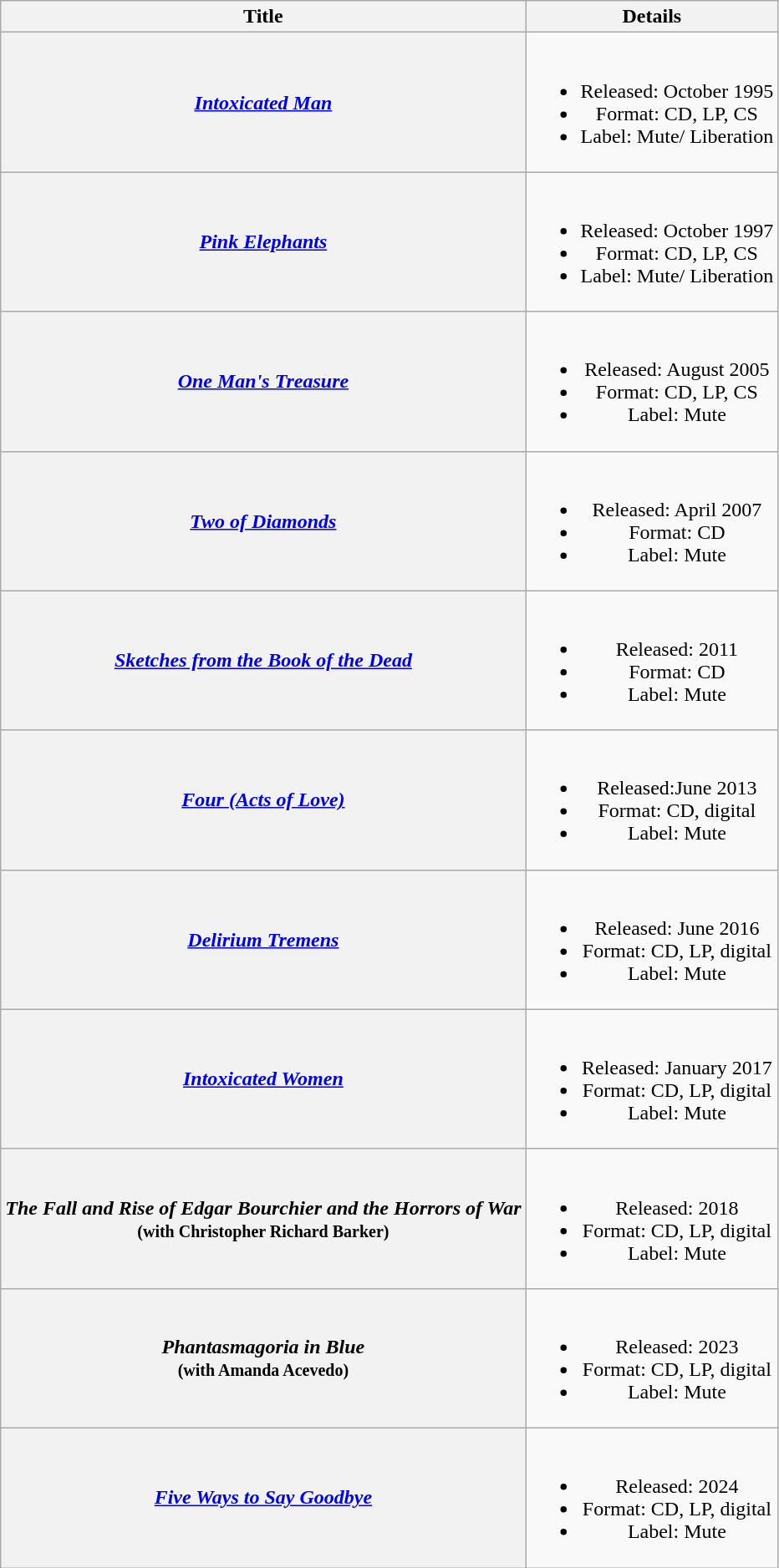<table class="wikitable plainrowheaders" style="text-align:center;" border="1">
<tr>
<th>Title</th>
<th>Details</th>
</tr>
<tr>
<th scope="row"><em><a href='#'>Intoxicated Man</a></em></th>
<td><br><ul><li>Released: October 1995</li><li>Format: CD, LP, CS</li><li>Label: Mute/ Liberation</li></ul></td>
</tr>
<tr>
<th scope="row"><em><a href='#'>Pink Elephants</a></em></th>
<td><br><ul><li>Released: October 1997</li><li>Format: CD, LP, CS</li><li>Label: Mute/ Liberation</li></ul></td>
</tr>
<tr>
<th scope="row"><em><a href='#'>One Man's Treasure</a></em></th>
<td><br><ul><li>Released: August 2005</li><li>Format: CD, LP, CS</li><li>Label: Mute</li></ul></td>
</tr>
<tr>
<th scope="row"><em><a href='#'>Two of Diamonds</a></em></th>
<td><br><ul><li>Released: April 2007</li><li>Format: CD</li><li>Label: Mute</li></ul></td>
</tr>
<tr>
<th scope="row"><em><a href='#'>Sketches from the Book of the Dead</a></em></th>
<td><br><ul><li>Released: 2011</li><li>Format: CD</li><li>Label: Mute</li></ul></td>
</tr>
<tr>
<th scope="row"><em><a href='#'>Four (Acts of Love)</a></em></th>
<td><br><ul><li>Released:June 2013</li><li>Format: CD, digital</li><li>Label: Mute</li></ul></td>
</tr>
<tr>
<th scope="row"><em><a href='#'>Delirium Tremens</a></em></th>
<td><br><ul><li>Released: June 2016</li><li>Format: CD, LP, digital</li><li>Label: Mute</li></ul></td>
</tr>
<tr>
<th scope="row"><em><a href='#'>Intoxicated Women</a></em></th>
<td><br><ul><li>Released: January 2017</li><li>Format: CD, LP, digital</li><li>Label: Mute</li></ul></td>
</tr>
<tr>
<th scope="row"><em>The Fall and Rise of Edgar Bourchier and the Horrors of War</em> <br> <small>(with Christopher Richard Barker)</small></th>
<td><br><ul><li>Released: 2018</li><li>Format: CD, LP, digital</li><li>Label: Mute</li></ul></td>
</tr>
<tr>
<th scope="row"><em>Phantasmagoria in Blue</em> <br> <small>(with Amanda Acevedo)</small></th>
<td><br><ul><li>Released: 2023</li><li>Format: CD, LP, digital</li><li>Label: Mute</li></ul></td>
</tr>
<tr>
<th scope="row"><em><a href='#'>Five Ways to Say Goodbye</a></em></th>
<td><br><ul><li>Released: 2024</li><li>Format: CD, LP, digital</li><li>Label: Mute</li></ul></td>
</tr>
</table>
